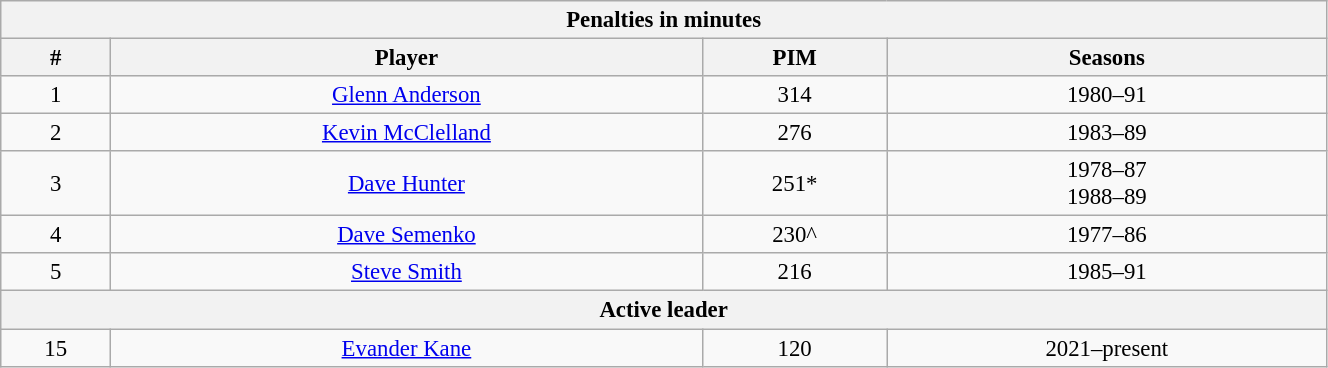<table class="wikitable" style="text-align: center; font-size: 95%" width="70%">
<tr>
<th colspan="4">Penalties in minutes</th>
</tr>
<tr>
<th>#</th>
<th>Player</th>
<th>PIM</th>
<th>Seasons</th>
</tr>
<tr>
<td>1</td>
<td><a href='#'>Glenn Anderson</a></td>
<td>314</td>
<td>1980–91</td>
</tr>
<tr>
<td>2</td>
<td><a href='#'>Kevin McClelland</a></td>
<td>276</td>
<td>1983–89</td>
</tr>
<tr>
<td>3</td>
<td><a href='#'>Dave Hunter</a></td>
<td>251*</td>
<td>1978–87<br>1988–89</td>
</tr>
<tr>
<td>4</td>
<td><a href='#'>Dave Semenko</a></td>
<td>230^</td>
<td>1977–86</td>
</tr>
<tr>
<td>5</td>
<td><a href='#'>Steve Smith</a></td>
<td>216</td>
<td>1985–91</td>
</tr>
<tr>
<th colspan="4">Active leader</th>
</tr>
<tr>
<td>15</td>
<td><a href='#'>Evander Kane</a></td>
<td>120</td>
<td>2021–present</td>
</tr>
</table>
